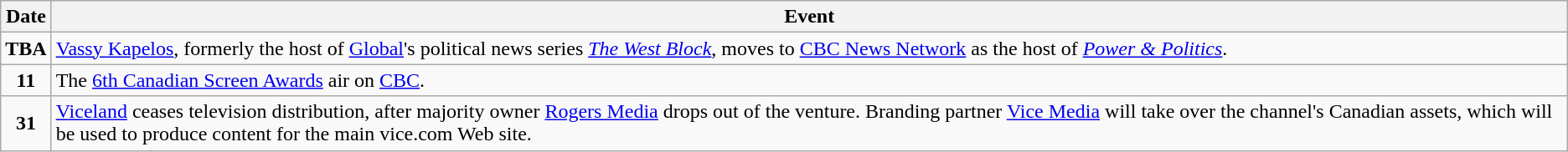<table class="wikitable">
<tr>
<th>Date</th>
<th>Event</th>
</tr>
<tr>
<td style="text-align:center;"><strong>TBA</strong></td>
<td><a href='#'>Vassy Kapelos</a>, formerly the host of <a href='#'>Global</a>'s political news series <em><a href='#'>The West Block</a></em>, moves to <a href='#'>CBC News Network</a> as the host of <em><a href='#'>Power & Politics</a></em>.</td>
</tr>
<tr>
<td style="text-align:center;"><strong>11</strong></td>
<td>The <a href='#'>6th Canadian Screen Awards</a> air on <a href='#'>CBC</a>.</td>
</tr>
<tr>
<td style="text-align:center;"><strong>31</strong></td>
<td><a href='#'>Viceland</a> ceases television distribution, after majority owner <a href='#'>Rogers Media</a> drops out of the venture. Branding partner <a href='#'>Vice Media</a> will take over the channel's Canadian assets, which will be used to produce content for the main vice.com Web site.</td>
</tr>
</table>
